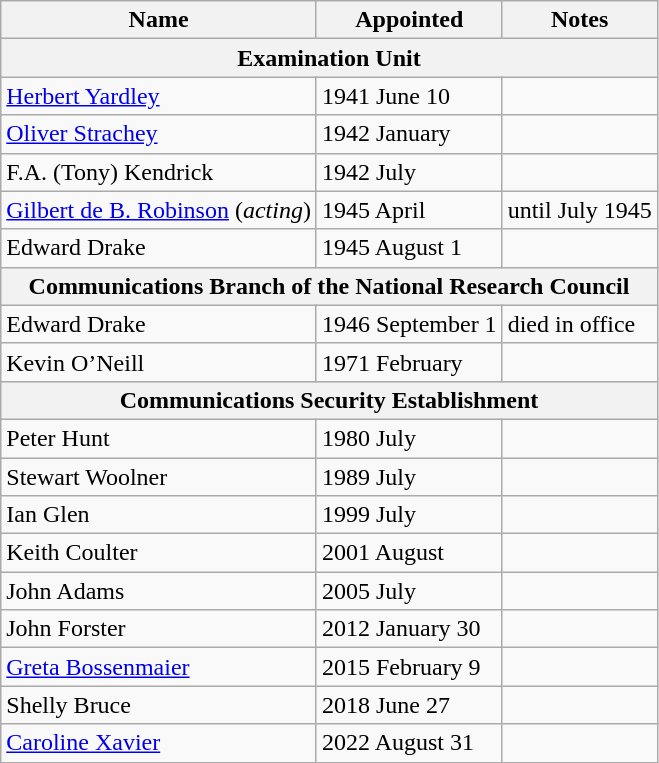<table class="wikitable">
<tr>
<th>Name</th>
<th>Appointed</th>
<th>Notes</th>
</tr>
<tr>
<th colspan="3">Examination Unit</th>
</tr>
<tr>
<td><a href='#'>Herbert Yardley</a></td>
<td>1941 June 10</td>
<td></td>
</tr>
<tr>
<td><a href='#'>Oliver Strachey</a></td>
<td>1942 January</td>
<td></td>
</tr>
<tr>
<td>F.A. (Tony) Kendrick</td>
<td>1942 July</td>
<td></td>
</tr>
<tr>
<td><a href='#'>Gilbert de B. Robinson</a> (<em>acting</em>)</td>
<td>1945 April</td>
<td>until July 1945</td>
</tr>
<tr>
<td>Edward Drake</td>
<td>1945 August 1</td>
<td></td>
</tr>
<tr>
<th colspan="3">Communications Branch of the National Research Council</th>
</tr>
<tr>
<td>Edward Drake</td>
<td>1946 September 1</td>
<td>died in office</td>
</tr>
<tr>
<td>Kevin O’Neill</td>
<td>1971 February</td>
<td></td>
</tr>
<tr>
<th colspan="3">Communications Security Establishment</th>
</tr>
<tr>
<td>Peter Hunt</td>
<td>1980 July</td>
<td></td>
</tr>
<tr>
<td>Stewart Woolner</td>
<td>1989 July</td>
<td></td>
</tr>
<tr>
<td>Ian Glen</td>
<td>1999 July</td>
<td></td>
</tr>
<tr>
<td>Keith Coulter</td>
<td>2001 August</td>
<td></td>
</tr>
<tr>
<td>John Adams</td>
<td>2005 July</td>
<td></td>
</tr>
<tr>
<td>John Forster</td>
<td>2012 January 30</td>
<td></td>
</tr>
<tr>
<td><a href='#'>Greta Bossenmaier</a></td>
<td>2015 February 9</td>
<td></td>
</tr>
<tr>
<td>Shelly Bruce</td>
<td>2018 June 27</td>
<td></td>
</tr>
<tr>
<td><a href='#'>Caroline Xavier</a></td>
<td>2022 August 31</td>
<td></td>
</tr>
</table>
